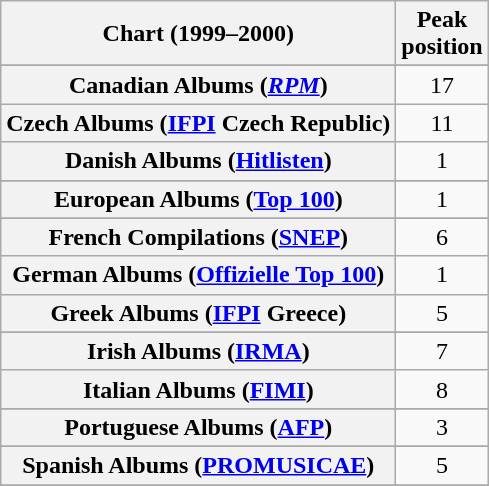<table class="wikitable sortable plainrowheaders">
<tr>
<th scope="col">Chart (1999–2000)</th>
<th scope="col">Peak<br>position</th>
</tr>
<tr>
</tr>
<tr>
</tr>
<tr>
</tr>
<tr>
</tr>
<tr>
<th scope="row">Canadian Albums (<em><a href='#'>RPM</a></em>)</th>
<td align="center">17</td>
</tr>
<tr>
<th scope="row">Czech Albums (<a href='#'>IFPI</a> Czech Republic)</th>
<td align="center">11</td>
</tr>
<tr>
<th scope="row">Danish Albums (<a href='#'>Hitlisten</a>)</th>
<td align="center">1</td>
</tr>
<tr>
</tr>
<tr>
<th scope="row">European Albums (<a href='#'>Top 100</a>)</th>
<td align="center">1</td>
</tr>
<tr>
</tr>
<tr>
<th scope="row">French Compilations (<a href='#'>SNEP</a>)</th>
<td align="center">6</td>
</tr>
<tr>
<th scope="row">German Albums (<a href='#'>Offizielle Top 100</a>)</th>
<td align="center">1</td>
</tr>
<tr>
<th scope="row">Greek Albums (<a href='#'>IFPI</a> Greece)</th>
<td align="center">5</td>
</tr>
<tr>
</tr>
<tr>
<th scope="row">Irish Albums (<a href='#'>IRMA</a>)</th>
<td align="center">7</td>
</tr>
<tr>
<th scope="row">Italian Albums (<a href='#'>FIMI</a>)</th>
<td align="center">8</td>
</tr>
<tr>
</tr>
<tr>
</tr>
<tr>
<th scope="row">Portuguese Albums (<a href='#'>AFP</a>)</th>
<td align="center">3</td>
</tr>
<tr>
</tr>
<tr>
<th scope="row">Spanish Albums (<a href='#'>PROMUSICAE</a>)</th>
<td align="center">5</td>
</tr>
<tr>
</tr>
<tr>
</tr>
<tr>
</tr>
</table>
